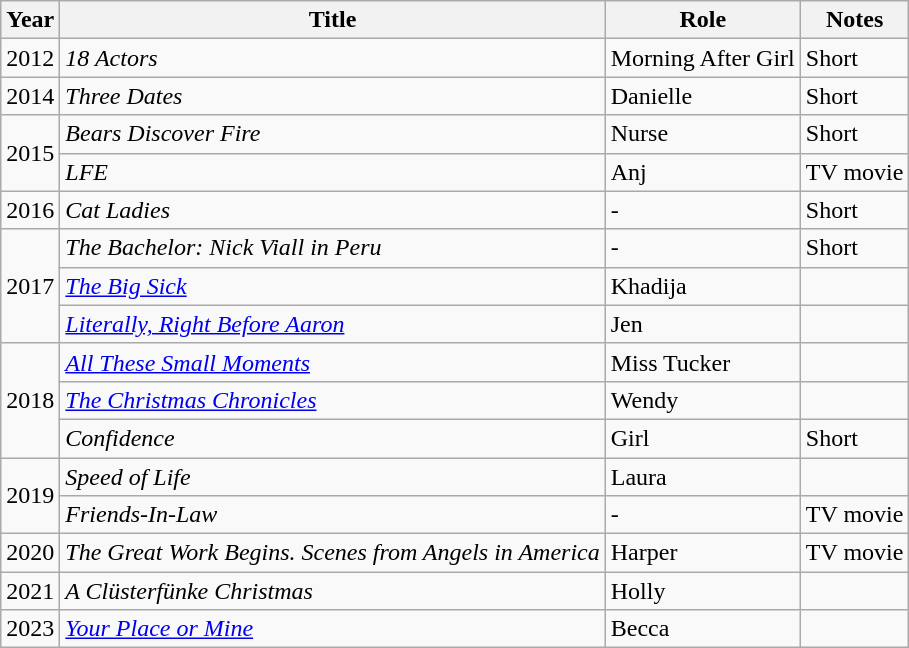<table class="wikitable sortable">
<tr>
<th>Year</th>
<th>Title</th>
<th>Role</th>
<th>Notes</th>
</tr>
<tr>
<td>2012</td>
<td><em>18 Actors</em></td>
<td>Morning After Girl</td>
<td>Short</td>
</tr>
<tr>
<td>2014</td>
<td><em>Three Dates</em></td>
<td>Danielle</td>
<td>Short</td>
</tr>
<tr>
<td rowspan="2">2015</td>
<td><em>Bears Discover Fire</em></td>
<td>Nurse</td>
<td>Short</td>
</tr>
<tr>
<td><em>LFE</em></td>
<td>Anj</td>
<td>TV movie</td>
</tr>
<tr>
<td>2016</td>
<td><em>Cat Ladies</em></td>
<td>-</td>
<td>Short</td>
</tr>
<tr>
<td rowspan="3">2017</td>
<td><em>The Bachelor: Nick Viall in Peru</em></td>
<td>-</td>
<td>Short</td>
</tr>
<tr>
<td><em><a href='#'>The Big Sick</a></em></td>
<td>Khadija</td>
<td></td>
</tr>
<tr>
<td><em><a href='#'>Literally, Right Before Aaron</a></em></td>
<td>Jen</td>
<td></td>
</tr>
<tr>
<td rowspan="3">2018</td>
<td><em><a href='#'>All These Small Moments</a></em></td>
<td>Miss Tucker</td>
<td></td>
</tr>
<tr>
<td><em><a href='#'>The Christmas Chronicles</a></em></td>
<td>Wendy</td>
<td></td>
</tr>
<tr>
<td><em>Confidence</em></td>
<td>Girl</td>
<td>Short</td>
</tr>
<tr>
<td rowspan="2">2019</td>
<td><em>Speed of Life</em></td>
<td>Laura</td>
<td></td>
</tr>
<tr>
<td><em>Friends-In-Law</em></td>
<td>-</td>
<td>TV movie</td>
</tr>
<tr>
<td>2020</td>
<td><em>The Great Work Begins. Scenes from Angels in America</em></td>
<td>Harper</td>
<td>TV movie</td>
</tr>
<tr>
<td>2021</td>
<td><em>A Clüsterfünke Christmas</em></td>
<td>Holly</td>
<td></td>
</tr>
<tr>
<td>2023</td>
<td><em><a href='#'>Your Place or Mine</a></em></td>
<td>Becca</td>
<td></td>
</tr>
</table>
